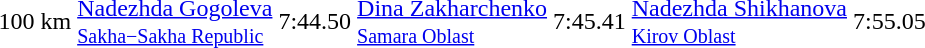<table>
<tr>
<td>100 km</td>
<td><a href='#'>Nadezhda Gogoleva</a> <br> <small><a href='#'>Sakha−Sakha Republic</a></small></td>
<td>7:44.50</td>
<td><a href='#'>Dina Zakharchenko</a> <br> <small><a href='#'>Samara Oblast</a></small></td>
<td>7:45.41</td>
<td><a href='#'>Nadezhda Shikhanova</a> <br> <small><a href='#'>Kirov Oblast</a></small></td>
<td>7:55.05</td>
</tr>
</table>
